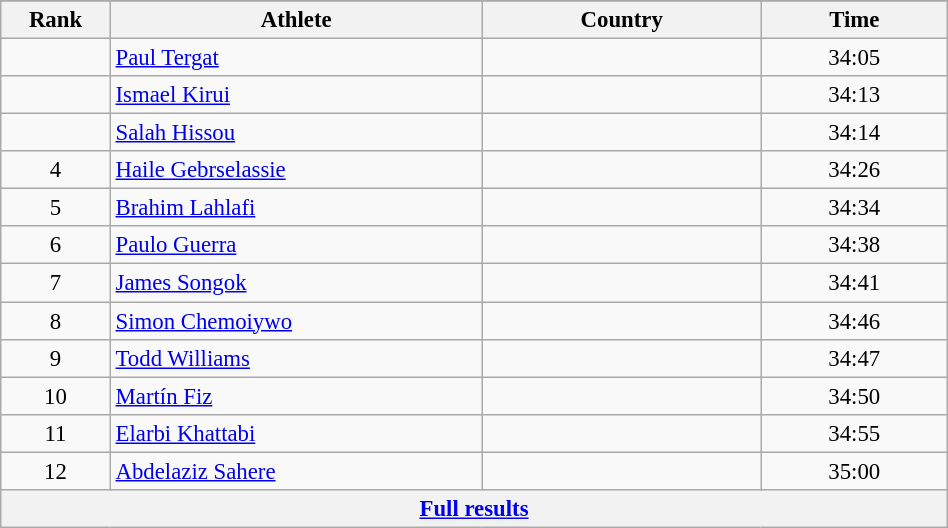<table class="wikitable sortable" style=" text-align:center; font-size:95%;" width="50%">
<tr>
</tr>
<tr>
<th width=5%>Rank</th>
<th width=20%>Athlete</th>
<th width=15%>Country</th>
<th width=10%>Time</th>
</tr>
<tr>
<td align=center></td>
<td align=left><a href='#'>Paul Tergat</a></td>
<td align=left></td>
<td>34:05</td>
</tr>
<tr>
<td align=center></td>
<td align=left><a href='#'>Ismael Kirui</a></td>
<td align=left></td>
<td>34:13</td>
</tr>
<tr>
<td align=center></td>
<td align=left><a href='#'>Salah Hissou</a></td>
<td align=left></td>
<td>34:14</td>
</tr>
<tr>
<td align=center>4</td>
<td align=left><a href='#'>Haile Gebrselassie</a></td>
<td align=left></td>
<td>34:26</td>
</tr>
<tr>
<td align=center>5</td>
<td align=left><a href='#'>Brahim Lahlafi</a></td>
<td align=left></td>
<td>34:34</td>
</tr>
<tr>
<td align=center>6</td>
<td align=left><a href='#'>Paulo Guerra</a></td>
<td align=left></td>
<td>34:38</td>
</tr>
<tr>
<td align=center>7</td>
<td align=left><a href='#'>James Songok</a></td>
<td align=left></td>
<td>34:41</td>
</tr>
<tr>
<td align=center>8</td>
<td align=left><a href='#'>Simon Chemoiywo</a></td>
<td align=left></td>
<td>34:46</td>
</tr>
<tr>
<td align=center>9</td>
<td align=left><a href='#'>Todd Williams</a></td>
<td align=left></td>
<td>34:47</td>
</tr>
<tr>
<td align=center>10</td>
<td align=left><a href='#'>Martín Fiz</a></td>
<td align=left></td>
<td>34:50</td>
</tr>
<tr>
<td align=center>11</td>
<td align=left><a href='#'>Elarbi Khattabi</a></td>
<td align=left></td>
<td>34:55</td>
</tr>
<tr>
<td align=center>12</td>
<td align=left><a href='#'>Abdelaziz Sahere</a></td>
<td align=left></td>
<td>35:00</td>
</tr>
<tr class="sortbottom">
<th colspan=4 align=center><a href='#'>Full results</a></th>
</tr>
</table>
